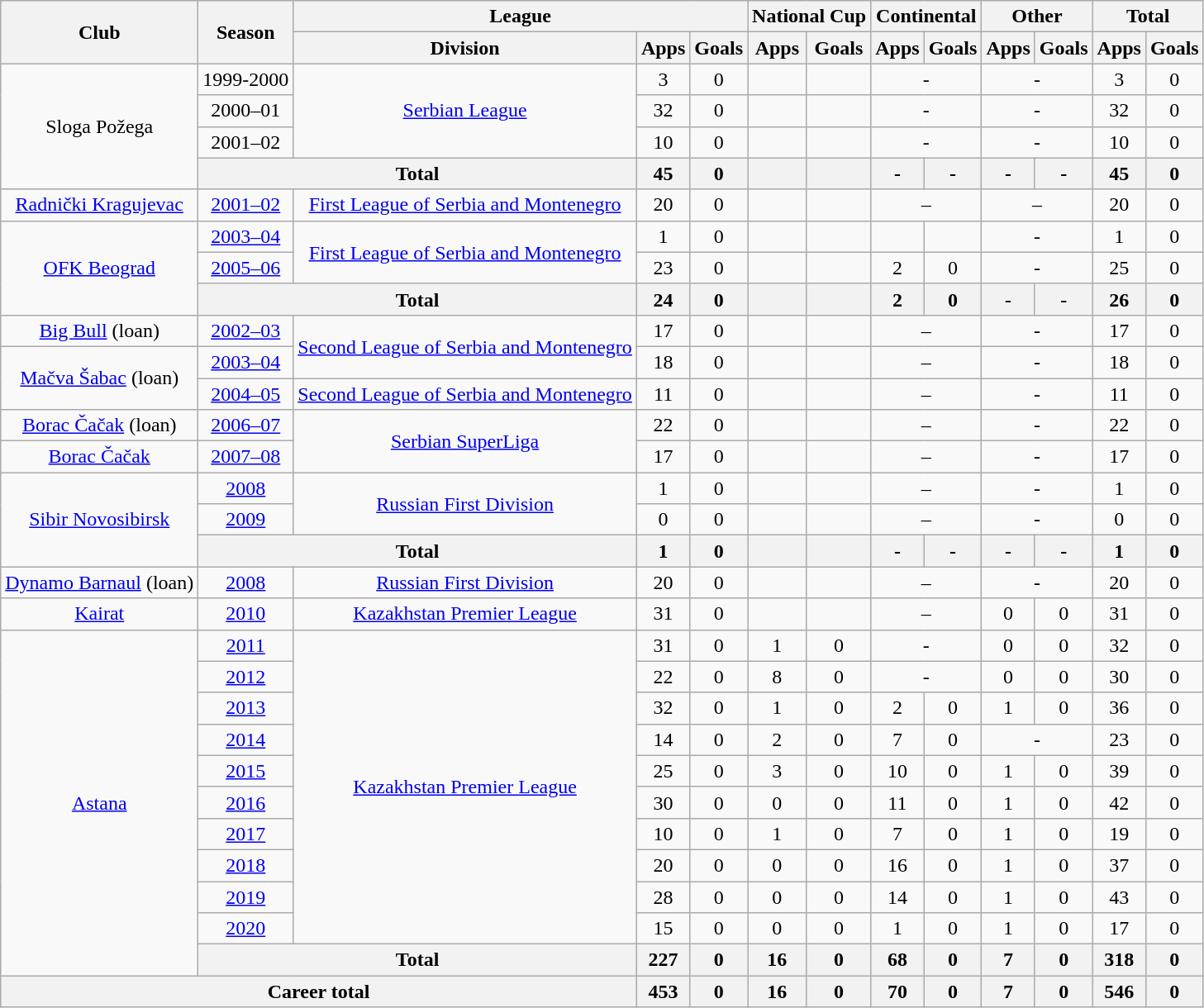<table class="wikitable" style="text-align:center">
<tr>
<th rowspan="2">Club</th>
<th rowspan="2">Season</th>
<th colspan="3">League</th>
<th colspan="2">National Cup</th>
<th colspan="2">Continental</th>
<th colspan="2">Other</th>
<th colspan="2">Total</th>
</tr>
<tr>
<th>Division</th>
<th>Apps</th>
<th>Goals</th>
<th>Apps</th>
<th>Goals</th>
<th>Apps</th>
<th>Goals</th>
<th>Apps</th>
<th>Goals</th>
<th>Apps</th>
<th>Goals</th>
</tr>
<tr>
<td rowspan="4">Sloga Požega</td>
<td>1999-2000</td>
<td rowspan="3"><a href='#'>Serbian League</a></td>
<td>3</td>
<td>0</td>
<td></td>
<td></td>
<td colspan="2">-</td>
<td colspan="2">-</td>
<td>3</td>
<td>0</td>
</tr>
<tr>
<td>2000–01</td>
<td>32</td>
<td>0</td>
<td></td>
<td></td>
<td colspan="2">-</td>
<td colspan="2">-</td>
<td>32</td>
<td>0</td>
</tr>
<tr>
<td>2001–02</td>
<td>10</td>
<td>0</td>
<td></td>
<td></td>
<td colspan="2">-</td>
<td colspan="2">-</td>
<td>10</td>
<td>0</td>
</tr>
<tr>
<th colspan="2">Total</th>
<th>45</th>
<th>0</th>
<th></th>
<th></th>
<th>-</th>
<th>-</th>
<th>-</th>
<th>-</th>
<th>45</th>
<th>0</th>
</tr>
<tr>
<td><a href='#'>Radnički Kragujevac</a></td>
<td><a href='#'>2001–02</a></td>
<td><a href='#'>First League of Serbia and Montenegro</a></td>
<td>20</td>
<td>0</td>
<td></td>
<td></td>
<td colspan="2">–</td>
<td colspan="2">–</td>
<td>20</td>
<td>0</td>
</tr>
<tr>
<td rowspan="3"><a href='#'>OFK Beograd</a></td>
<td><a href='#'>2003–04</a></td>
<td rowspan="2"><a href='#'>First League of Serbia and Montenegro</a></td>
<td>1</td>
<td>0</td>
<td></td>
<td></td>
<td></td>
<td></td>
<td colspan="2">-</td>
<td>1</td>
<td>0</td>
</tr>
<tr>
<td><a href='#'>2005–06</a></td>
<td>23</td>
<td>0</td>
<td></td>
<td></td>
<td>2</td>
<td>0</td>
<td colspan="2">-</td>
<td>25</td>
<td>0</td>
</tr>
<tr>
<th colspan="2">Total</th>
<th>24</th>
<th>0</th>
<th></th>
<th></th>
<th>2</th>
<th>0</th>
<th>-</th>
<th>-</th>
<th>26</th>
<th>0</th>
</tr>
<tr>
<td><a href='#'>Big Bull</a> (loan)</td>
<td><a href='#'>2002–03</a></td>
<td rowspan="2" valign="center"><a href='#'>Second League of Serbia and Montenegro</a></td>
<td>17</td>
<td>0</td>
<td></td>
<td></td>
<td colspan="2">–</td>
<td colspan="2">-</td>
<td>17</td>
<td>0</td>
</tr>
<tr>
<td rowspan="2"><a href='#'>Mačva Šabac</a> (loan)</td>
<td><a href='#'>2003–04</a></td>
<td>18</td>
<td>0</td>
<td></td>
<td></td>
<td colspan="2">–</td>
<td colspan="2">-</td>
<td>18</td>
<td>0</td>
</tr>
<tr>
<td><a href='#'>2004–05</a></td>
<td><a href='#'>Second League of Serbia and Montenegro</a></td>
<td>11</td>
<td>0</td>
<td></td>
<td></td>
<td colspan="2">–</td>
<td colspan="2">-</td>
<td>11</td>
<td>0</td>
</tr>
<tr>
<td><a href='#'>Borac Čačak</a> (loan)</td>
<td><a href='#'>2006–07</a></td>
<td rowspan="2"><a href='#'>Serbian SuperLiga</a></td>
<td>22</td>
<td>0</td>
<td></td>
<td></td>
<td colspan="2">–</td>
<td colspan="2">-</td>
<td>22</td>
<td>0</td>
</tr>
<tr>
<td><a href='#'>Borac Čačak</a></td>
<td><a href='#'>2007–08</a></td>
<td>17</td>
<td>0</td>
<td></td>
<td></td>
<td colspan="2">–</td>
<td colspan="2">-</td>
<td>17</td>
<td>0</td>
</tr>
<tr>
<td rowspan="3"><a href='#'>Sibir Novosibirsk</a></td>
<td><a href='#'>2008</a></td>
<td rowspan="2"><a href='#'>Russian First Division</a></td>
<td>1</td>
<td>0</td>
<td></td>
<td></td>
<td colspan="2">–</td>
<td colspan="2">-</td>
<td>1</td>
<td>0</td>
</tr>
<tr>
<td><a href='#'>2009</a></td>
<td>0</td>
<td>0</td>
<td></td>
<td></td>
<td colspan="2">–</td>
<td colspan="2">-</td>
<td>0</td>
<td>0</td>
</tr>
<tr>
<th colspan="2">Total</th>
<th>1</th>
<th>0</th>
<th></th>
<th></th>
<th>-</th>
<th>-</th>
<th>-</th>
<th>-</th>
<th>1</th>
<th>0</th>
</tr>
<tr>
<td><a href='#'>Dynamo Barnaul</a> (loan)</td>
<td><a href='#'>2008</a></td>
<td><a href='#'>Russian First Division</a></td>
<td>20</td>
<td>0</td>
<td></td>
<td></td>
<td colspan="2">–</td>
<td colspan="2">-</td>
<td>20</td>
<td>0</td>
</tr>
<tr>
<td><a href='#'>Kairat</a></td>
<td><a href='#'>2010</a></td>
<td><a href='#'>Kazakhstan Premier League</a></td>
<td>31</td>
<td>0</td>
<td></td>
<td></td>
<td colspan="2">–</td>
<td>0</td>
<td>0</td>
<td>31</td>
<td>0</td>
</tr>
<tr>
<td rowspan="11"><a href='#'>Astana</a></td>
<td><a href='#'>2011</a></td>
<td rowspan="10" valign="center"><a href='#'>Kazakhstan Premier League</a></td>
<td>31</td>
<td>0</td>
<td>1</td>
<td>0</td>
<td colspan="2">-</td>
<td>0</td>
<td>0</td>
<td>32</td>
<td>0</td>
</tr>
<tr>
<td><a href='#'>2012</a></td>
<td>22</td>
<td>0</td>
<td>8</td>
<td>0</td>
<td colspan="2">-</td>
<td>0</td>
<td>0</td>
<td>30</td>
<td>0</td>
</tr>
<tr>
<td><a href='#'>2013</a></td>
<td>32</td>
<td>0</td>
<td>1</td>
<td>0</td>
<td>2</td>
<td>0</td>
<td>1</td>
<td>0</td>
<td>36</td>
<td>0</td>
</tr>
<tr>
<td><a href='#'>2014</a></td>
<td>14</td>
<td>0</td>
<td>2</td>
<td>0</td>
<td>7</td>
<td>0</td>
<td colspan="2">-</td>
<td>23</td>
<td>0</td>
</tr>
<tr>
<td><a href='#'>2015</a></td>
<td>25</td>
<td>0</td>
<td>3</td>
<td>0</td>
<td>10</td>
<td>0</td>
<td>1</td>
<td>0</td>
<td>39</td>
<td>0</td>
</tr>
<tr>
<td><a href='#'>2016</a></td>
<td>30</td>
<td>0</td>
<td>0</td>
<td>0</td>
<td>11</td>
<td>0</td>
<td>1</td>
<td>0</td>
<td>42</td>
<td>0</td>
</tr>
<tr>
<td><a href='#'>2017</a></td>
<td>10</td>
<td>0</td>
<td>1</td>
<td>0</td>
<td>7</td>
<td>0</td>
<td>1</td>
<td>0</td>
<td>19</td>
<td>0</td>
</tr>
<tr>
<td><a href='#'>2018</a></td>
<td>20</td>
<td>0</td>
<td>0</td>
<td>0</td>
<td>16</td>
<td>0</td>
<td>1</td>
<td>0</td>
<td>37</td>
<td>0</td>
</tr>
<tr>
<td><a href='#'>2019</a></td>
<td>28</td>
<td>0</td>
<td>0</td>
<td>0</td>
<td>14</td>
<td>0</td>
<td>1</td>
<td>0</td>
<td>43</td>
<td>0</td>
</tr>
<tr>
<td><a href='#'>2020</a></td>
<td>15</td>
<td>0</td>
<td>0</td>
<td>0</td>
<td>1</td>
<td>0</td>
<td>1</td>
<td>0</td>
<td>17</td>
<td>0</td>
</tr>
<tr>
<th colspan="2">Total</th>
<th>227</th>
<th>0</th>
<th>16</th>
<th>0</th>
<th>68</th>
<th>0</th>
<th>7</th>
<th>0</th>
<th>318</th>
<th>0</th>
</tr>
<tr>
<th colspan="3">Career total</th>
<th>453</th>
<th>0</th>
<th>16</th>
<th>0</th>
<th>70</th>
<th>0</th>
<th>7</th>
<th>0</th>
<th>546</th>
<th>0</th>
</tr>
</table>
